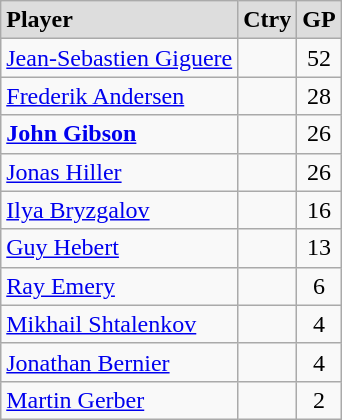<table class="wikitable">
<tr align="center" style="font-weight:bold; background-color:#dddddd;" |>
<td align="left">Player</td>
<td>Ctry</td>
<td>GP</td>
</tr>
<tr align="center">
<td align="left"><a href='#'>Jean-Sebastien Giguere</a></td>
<td></td>
<td>52</td>
</tr>
<tr align="center">
<td align="left"><a href='#'>Frederik Andersen</a></td>
<td></td>
<td>28</td>
</tr>
<tr align="center">
<td align="left"><a href='#'><strong>John Gibson</strong></a></td>
<td></td>
<td>26</td>
</tr>
<tr align="center">
<td align="left"><a href='#'>Jonas Hiller</a></td>
<td></td>
<td>26</td>
</tr>
<tr align="center">
<td align="left"><a href='#'>Ilya Bryzgalov</a></td>
<td></td>
<td>16</td>
</tr>
<tr align="center">
<td align="left"><a href='#'>Guy Hebert</a></td>
<td></td>
<td>13</td>
</tr>
<tr align="center">
<td align="left"><a href='#'>Ray Emery</a></td>
<td></td>
<td>6</td>
</tr>
<tr align="center">
<td align="left"><a href='#'>Mikhail Shtalenkov</a></td>
<td></td>
<td>4</td>
</tr>
<tr align="center">
<td align="left"><a href='#'>Jonathan Bernier</a></td>
<td></td>
<td>4</td>
</tr>
<tr align="center">
<td align="left"><a href='#'>Martin Gerber</a></td>
<td></td>
<td>2</td>
</tr>
</table>
